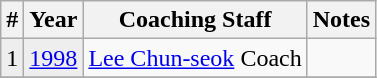<table class="wikitable" style="text-left:center">
<tr>
<th>#</th>
<th>Year</th>
<th>Coaching Staff</th>
<th>Notes</th>
</tr>
<tr>
<td style="background:#eeeeee">1</td>
<td style="background:#eeeeee"><a href='#'>1998</a></td>
<td> <a href='#'>Lee Chun-seok</a> Coach</td>
<td></td>
</tr>
<tr>
</tr>
</table>
